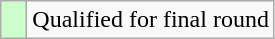<table class="wikitable">
<tr>
<td style="width:10px; background:#cfc"></td>
<td>Qualified for final round</td>
</tr>
</table>
